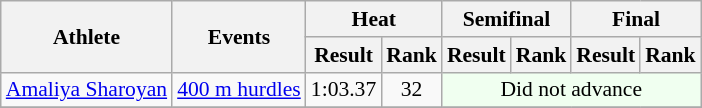<table class=wikitable style="text-align:center; font-size:90%">
<tr>
<th rowspan="2">Athlete</th>
<th rowspan="2">Events</th>
<th colspan="2">Heat</th>
<th colspan="2">Semifinal</th>
<th colspan="2">Final</th>
</tr>
<tr>
<th>Result</th>
<th>Rank</th>
<th>Result</th>
<th>Rank</th>
<th>Result</th>
<th>Rank</th>
</tr>
<tr>
<td><a href='#'>Amaliya Sharoyan</a></td>
<td><a href='#'>400 m hurdles</a></td>
<td>1:03.37</td>
<td>32</td>
<td colspan=4 bgcolor=honeydew>Did not advance</td>
</tr>
<tr>
</tr>
</table>
